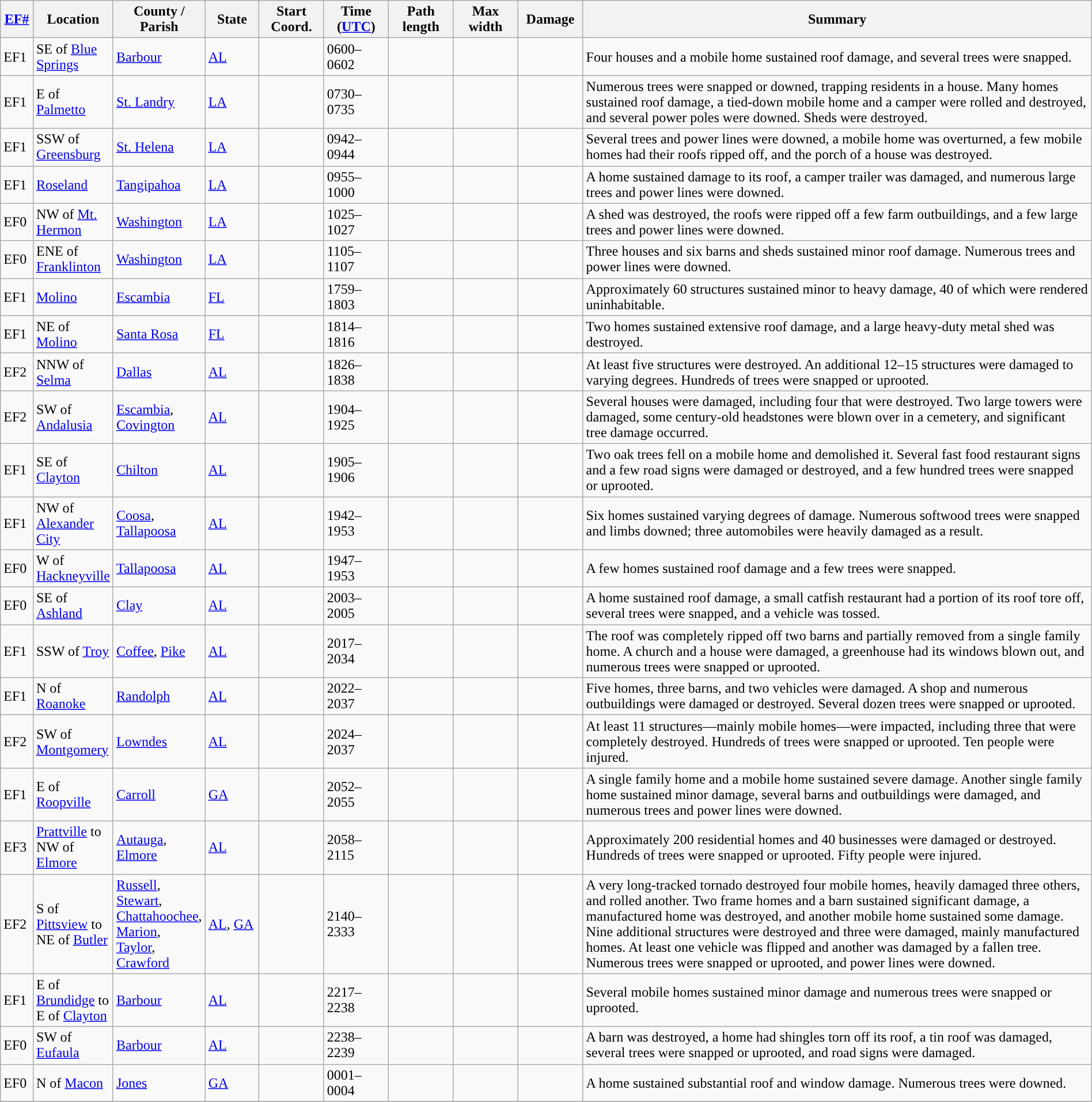<table class="wikitable sortable" style="width:100%;">
<tr>
<th scope="col" width="3%" align="center"><a href='#'>EF#</a></th>
<th scope="col" width="7%" align="center" class="unsortable">Location</th>
<th scope="col" width="6%" align="center" class="unsortable">County / Parish</th>
<th scope="col" width="5%" align="center">State</th>
<th scope="col" width="6%" align="center">Start Coord.</th>
<th scope="col" width="6%" align="center">Time (<a href='#'>UTC</a>)</th>
<th scope="col" width="6%" align="center">Path length</th>
<th scope="col" width="6%" align="center">Max width</th>
<th scope="col" width="6%" align="center">Damage</th>
<th scope="col" width="48%" class="unsortable" align="center">Summary</th>
</tr>
<tr>
<td>EF1</td>
<td>SE of <a href='#'>Blue Springs</a></td>
<td><a href='#'>Barbour</a></td>
<td><a href='#'>AL</a></td>
<td></td>
<td>0600–0602</td>
<td></td>
<td></td>
<td></td>
<td>Four houses and a mobile home sustained roof damage, and several trees were snapped.</td>
</tr>
<tr>
<td>EF1</td>
<td>E of <a href='#'>Palmetto</a></td>
<td><a href='#'>St. Landry</a></td>
<td><a href='#'>LA</a></td>
<td></td>
<td>0730–0735</td>
<td></td>
<td></td>
<td></td>
<td>Numerous trees were snapped or downed, trapping residents in a house. Many homes sustained roof damage, a tied-down mobile home and a camper were rolled and destroyed, and several power poles were downed. Sheds were destroyed.</td>
</tr>
<tr>
<td>EF1</td>
<td>SSW of <a href='#'>Greensburg</a></td>
<td><a href='#'>St. Helena</a></td>
<td><a href='#'>LA</a></td>
<td></td>
<td>0942–0944</td>
<td></td>
<td></td>
<td></td>
<td>Several trees and power lines were downed, a mobile home was overturned, a few mobile homes had their roofs ripped off, and the porch of a house was destroyed.</td>
</tr>
<tr>
<td>EF1</td>
<td><a href='#'>Roseland</a></td>
<td><a href='#'>Tangipahoa</a></td>
<td><a href='#'>LA</a></td>
<td></td>
<td>0955–1000</td>
<td></td>
<td></td>
<td></td>
<td>A home sustained damage to its roof, a camper trailer was damaged, and numerous large trees and power lines were downed.</td>
</tr>
<tr>
<td>EF0</td>
<td>NW of <a href='#'>Mt. Hermon</a></td>
<td><a href='#'>Washington</a></td>
<td><a href='#'>LA</a></td>
<td></td>
<td>1025–1027</td>
<td></td>
<td></td>
<td></td>
<td>A shed was destroyed, the roofs were ripped off a few farm outbuildings, and a few large trees and power lines were downed.</td>
</tr>
<tr>
<td>EF0</td>
<td>ENE of <a href='#'>Franklinton</a></td>
<td><a href='#'>Washington</a></td>
<td><a href='#'>LA</a></td>
<td></td>
<td>1105–1107</td>
<td></td>
<td></td>
<td></td>
<td>Three houses and six barns and sheds sustained minor roof damage. Numerous trees and power lines were downed.</td>
</tr>
<tr>
<td>EF1</td>
<td><a href='#'>Molino</a></td>
<td><a href='#'>Escambia</a></td>
<td><a href='#'>FL</a></td>
<td></td>
<td>1759–1803</td>
<td></td>
<td></td>
<td></td>
<td>Approximately 60 structures sustained minor to heavy damage, 40 of which were rendered uninhabitable.</td>
</tr>
<tr>
<td>EF1</td>
<td>NE of <a href='#'>Molino</a></td>
<td><a href='#'>Santa Rosa</a></td>
<td><a href='#'>FL</a></td>
<td></td>
<td>1814–1816</td>
<td></td>
<td></td>
<td></td>
<td>Two homes sustained extensive roof damage, and a large heavy-duty metal shed was destroyed.</td>
</tr>
<tr>
<td>EF2</td>
<td>NNW of <a href='#'>Selma</a></td>
<td><a href='#'>Dallas</a></td>
<td><a href='#'>AL</a></td>
<td></td>
<td>1826–1838</td>
<td></td>
<td></td>
<td></td>
<td>At least five structures were destroyed. An additional 12–15 structures were damaged to varying degrees. Hundreds of trees were snapped or uprooted.</td>
</tr>
<tr>
<td>EF2</td>
<td>SW of <a href='#'>Andalusia</a></td>
<td><a href='#'>Escambia</a>, <a href='#'>Covington</a></td>
<td><a href='#'>AL</a></td>
<td></td>
<td>1904–1925</td>
<td></td>
<td></td>
<td></td>
<td>Several houses were damaged, including four that were destroyed. Two large towers were damaged, some century-old headstones were blown over in a cemetery, and significant tree damage occurred.</td>
</tr>
<tr>
<td>EF1</td>
<td>SE of <a href='#'>Clayton</a></td>
<td><a href='#'>Chilton</a></td>
<td><a href='#'>AL</a></td>
<td></td>
<td>1905–1906</td>
<td></td>
<td></td>
<td></td>
<td>Two oak trees fell on a mobile home and demolished it. Several fast food restaurant signs and a few road signs were damaged or destroyed, and a few hundred trees were snapped or uprooted.</td>
</tr>
<tr>
<td>EF1</td>
<td>NW of <a href='#'>Alexander City</a></td>
<td><a href='#'>Coosa</a>, <a href='#'>Tallapoosa</a></td>
<td><a href='#'>AL</a></td>
<td></td>
<td>1942–1953</td>
<td></td>
<td></td>
<td></td>
<td>Six homes sustained varying degrees of damage. Numerous softwood trees were snapped and limbs downed; three automobiles were heavily damaged as a result.</td>
</tr>
<tr>
<td>EF0</td>
<td>W of <a href='#'>Hackneyville</a></td>
<td><a href='#'>Tallapoosa</a></td>
<td><a href='#'>AL</a></td>
<td></td>
<td>1947–1953</td>
<td></td>
<td></td>
<td></td>
<td>A few homes sustained roof damage and a few trees were snapped.</td>
</tr>
<tr>
<td>EF0</td>
<td>SE of <a href='#'>Ashland</a></td>
<td><a href='#'>Clay</a></td>
<td><a href='#'>AL</a></td>
<td></td>
<td>2003–2005</td>
<td></td>
<td></td>
<td></td>
<td>A home sustained roof damage, a small catfish restaurant had a portion of its roof tore off, several trees were snapped, and a vehicle was tossed.</td>
</tr>
<tr>
<td>EF1</td>
<td>SSW of <a href='#'>Troy</a></td>
<td><a href='#'>Coffee</a>, <a href='#'>Pike</a></td>
<td><a href='#'>AL</a></td>
<td></td>
<td>2017–2034</td>
<td></td>
<td></td>
<td></td>
<td>The roof was completely ripped off two barns and partially removed from a single family home. A church and a house were damaged, a greenhouse had its windows blown out, and numerous trees were snapped or uprooted.</td>
</tr>
<tr>
<td>EF1</td>
<td>N of <a href='#'>Roanoke</a></td>
<td><a href='#'>Randolph</a></td>
<td><a href='#'>AL</a></td>
<td></td>
<td>2022–2037</td>
<td></td>
<td></td>
<td></td>
<td>Five homes, three barns, and two vehicles were damaged. A shop and numerous outbuildings were damaged or destroyed. Several dozen trees were snapped or uprooted.</td>
</tr>
<tr>
<td>EF2</td>
<td>SW of <a href='#'>Montgomery</a></td>
<td><a href='#'>Lowndes</a></td>
<td><a href='#'>AL</a></td>
<td></td>
<td>2024–2037</td>
<td></td>
<td></td>
<td></td>
<td>At least 11 structures—mainly mobile homes—were impacted, including three that were completely destroyed. Hundreds of trees were snapped or uprooted. Ten people were injured.</td>
</tr>
<tr>
<td>EF1</td>
<td>E of <a href='#'>Roopville</a></td>
<td><a href='#'>Carroll</a></td>
<td><a href='#'>GA</a></td>
<td></td>
<td>2052–2055</td>
<td></td>
<td></td>
<td></td>
<td>A single family home and a mobile home sustained severe damage. Another single family home sustained minor damage, several barns and outbuildings were damaged, and numerous trees and power lines were downed.</td>
</tr>
<tr>
<td>EF3</td>
<td><a href='#'>Prattville</a> to NW of <a href='#'>Elmore</a></td>
<td><a href='#'>Autauga</a>, <a href='#'>Elmore</a></td>
<td><a href='#'>AL</a></td>
<td></td>
<td>2058–2115</td>
<td></td>
<td></td>
<td></td>
<td>Approximately 200 residential homes and 40 businesses were damaged or destroyed. Hundreds of trees were snapped or uprooted. Fifty people were injured.</td>
</tr>
<tr>
<td>EF2</td>
<td>S of <a href='#'>Pittsview</a> to NE of <a href='#'>Butler</a></td>
<td><a href='#'>Russell</a>, <a href='#'>Stewart</a>, <a href='#'>Chattahoochee</a>, <a href='#'>Marion</a>, <br> <a href='#'>Taylor</a>, <a href='#'>Crawford</a></td>
<td><a href='#'>AL</a>, <a href='#'>GA</a></td>
<td></td>
<td>2140–2333</td>
<td></td>
<td></td>
<td></td>
<td>A very long-tracked tornado destroyed four mobile homes, heavily damaged three others, and rolled another. Two frame homes and a barn sustained significant damage, a manufactured home was destroyed, and another mobile home sustained some damage. Nine additional structures were destroyed and three were damaged, mainly manufactured homes. At least one vehicle was flipped and another was damaged by a fallen tree. Numerous trees were snapped or uprooted, and power lines were downed.</td>
</tr>
<tr>
<td>EF1</td>
<td>E of <a href='#'>Brundidge</a> to E of <a href='#'>Clayton</a></td>
<td><a href='#'>Barbour</a></td>
<td><a href='#'>AL</a></td>
<td></td>
<td>2217–2238</td>
<td></td>
<td></td>
<td></td>
<td>Several mobile homes sustained minor damage and numerous trees were snapped or uprooted.</td>
</tr>
<tr>
<td>EF0</td>
<td>SW of <a href='#'>Eufaula</a></td>
<td><a href='#'>Barbour</a></td>
<td><a href='#'>AL</a></td>
<td></td>
<td>2238–2239</td>
<td></td>
<td></td>
<td></td>
<td>A barn was destroyed, a home had shingles torn off its roof, a tin roof was damaged, several trees were snapped or uprooted, and road signs were damaged.</td>
</tr>
<tr>
<td>EF0</td>
<td>N of <a href='#'>Macon</a></td>
<td><a href='#'>Jones</a></td>
<td><a href='#'>GA</a></td>
<td></td>
<td>0001–0004</td>
<td></td>
<td></td>
<td></td>
<td>A home sustained substantial roof and window damage. Numerous trees were downed.</td>
</tr>
<tr>
</tr>
</table>
